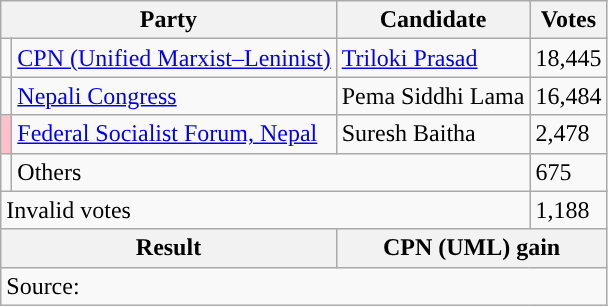<table class="wikitable">
<tr>
<th colspan="2">Party</th>
<th>Candidate</th>
<th>Votes</th>
</tr>
<tr>
<td style="background-color:"></td>
<td><a href='#'>CPN (Unified Marxist–Leninist)</a></td>
<td><a href='#'>Triloki Prasad</a></td>
<td>18,445</td>
</tr>
<tr>
<td style="background-color:"></td>
<td><a href='#'>Nepali Congress</a></td>
<td>Pema Siddhi Lama</td>
<td>16,484</td>
</tr>
<tr>
<td style="background-color:#ffc0cb"></td>
<td><a href='#'>Federal Socialist Forum, Nepal</a></td>
<td>Suresh Baitha</td>
<td>2,478</td>
</tr>
<tr>
<td></td>
<td colspan="2">Others</td>
<td>675</td>
</tr>
<tr>
<td colspan="3">Invalid votes</td>
<td>1,188</td>
</tr>
<tr>
<th colspan="2">Result</th>
<th colspan="2">CPN (UML) gain</th>
</tr>
<tr>
<td colspan="4">Source: </td>
</tr>
</table>
